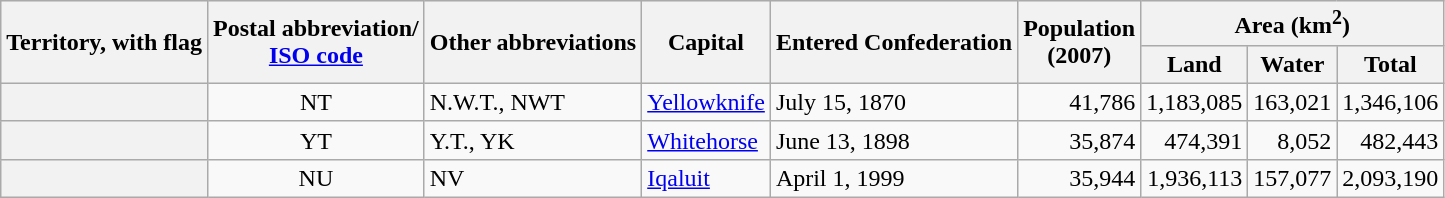<table class="wikitable">
<tr style="background: #efefef;">
<th rowspan="2">Territory, with flag</th>
<th rowspan="2">Postal abbreviation/<br><a href='#'>ISO code</a></th>
<th rowspan="2">Other abbreviations</th>
<th rowspan="2">Capital</th>
<th rowspan="2">Entered Confederation</th>
<th rowspan="2">Population<br>(2007)</th>
<th colspan="3">Area (km<sup>2</sup>)</th>
</tr>
<tr>
<th>Land</th>
<th>Water</th>
<th>Total</th>
</tr>
<tr>
<th style="text-align: left;"></th>
<td style="text-align: center;">NT</td>
<td>N.W.T., NWT</td>
<td><a href='#'>Yellowknife</a></td>
<td>July 15, 1870</td>
<td style="text-align: right;">41,786</td>
<td style="text-align: right;">1,183,085</td>
<td style="text-align: right;">163,021</td>
<td style="text-align: right;">1,346,106</td>
</tr>
<tr>
<th style="text-align: left;"></th>
<td style="text-align: center;">YT</td>
<td>Y.T., YK</td>
<td><a href='#'>Whitehorse</a></td>
<td>June 13, 1898</td>
<td style="text-align: right;">35,874</td>
<td style="text-align: right;">474,391</td>
<td style="text-align: right;">8,052</td>
<td style="text-align: right;">482,443</td>
</tr>
<tr>
<th style="text-align: left;"></th>
<td style="text-align: center;">NU</td>
<td>NV</td>
<td><a href='#'>Iqaluit</a></td>
<td>April 1, 1999</td>
<td style="text-align: right;">35,944</td>
<td style="text-align: right;">1,936,113</td>
<td style="text-align: right;">157,077</td>
<td style="text-align: right;">2,093,190</td>
</tr>
</table>
